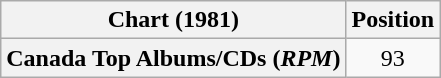<table class="wikitable plainrowheaders" style="text-align:center">
<tr>
<th scope="col">Chart (1981)</th>
<th scope="col">Position</th>
</tr>
<tr>
<th scope="row">Canada Top Albums/CDs (<em>RPM</em>)</th>
<td>93</td>
</tr>
</table>
